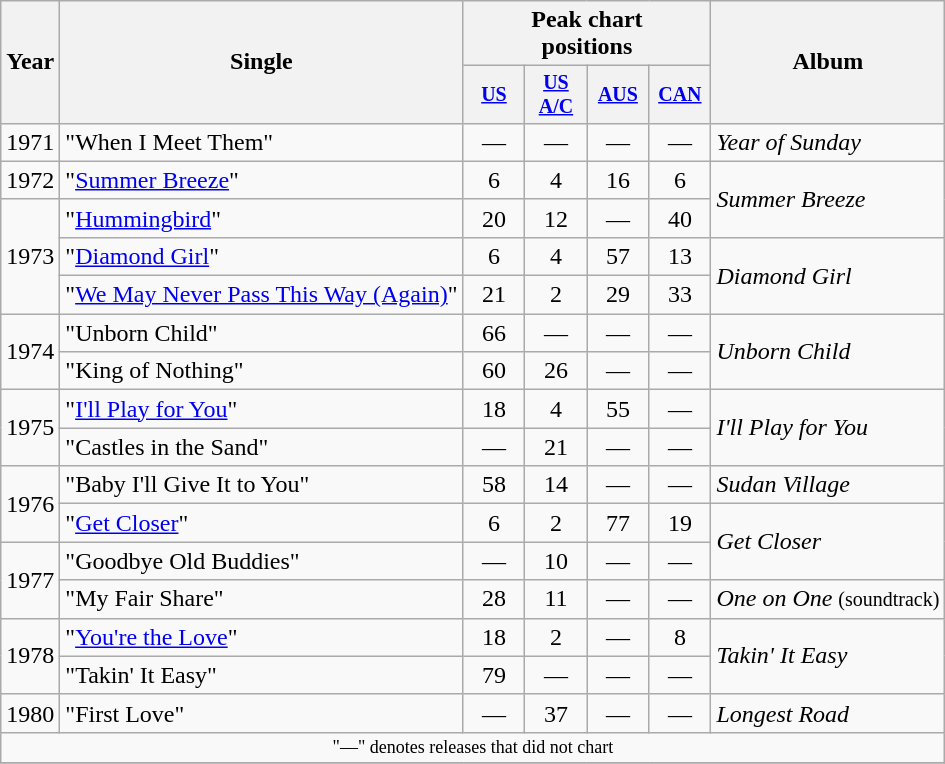<table class="wikitable" style="text-align:center;">
<tr>
<th rowspan="2">Year</th>
<th rowspan="2">Single</th>
<th colspan="4">Peak chart<br>positions</th>
<th rowspan="2">Album</th>
</tr>
<tr style="font-size:smaller;">
<th width="35"><a href='#'>US</a><br></th>
<th width="35"><a href='#'>US A/C</a><br></th>
<th width="35"><a href='#'>AUS</a><br></th>
<th width="35"><a href='#'>CAN</a><br></th>
</tr>
<tr>
<td>1971</td>
<td align="left">"When I Meet Them"</td>
<td>—</td>
<td>—</td>
<td>—</td>
<td>—</td>
<td align="left"><em>Year of Sunday</em></td>
</tr>
<tr>
<td>1972</td>
<td align="left">"<a href='#'>Summer Breeze</a>"</td>
<td>6</td>
<td>4</td>
<td>16</td>
<td>6</td>
<td align="left" rowspan=2><em>Summer Breeze</em></td>
</tr>
<tr>
<td rowspan="3">1973</td>
<td align="left">"<a href='#'>Hummingbird</a>"</td>
<td>20</td>
<td>12</td>
<td>—</td>
<td>40</td>
</tr>
<tr>
<td align="left">"<a href='#'>Diamond Girl</a>"</td>
<td>6</td>
<td>4</td>
<td>57</td>
<td>13</td>
<td align="left" rowspan=2><em>Diamond Girl</em></td>
</tr>
<tr>
<td align="left">"<a href='#'>We May Never Pass This Way (Again)</a>"</td>
<td>21</td>
<td>2</td>
<td>29</td>
<td>33</td>
</tr>
<tr>
<td rowspan="2">1974</td>
<td align="left">"Unborn Child"</td>
<td>66</td>
<td>—</td>
<td>—</td>
<td>—</td>
<td align="left" rowspan=2><em>Unborn Child</em></td>
</tr>
<tr>
<td align="left">"King of Nothing"</td>
<td>60</td>
<td>26</td>
<td>—</td>
<td>—</td>
</tr>
<tr>
<td rowspan="2">1975</td>
<td align="left">"<a href='#'>I'll Play for You</a>"</td>
<td>18</td>
<td>4</td>
<td>55</td>
<td>—</td>
<td align="left" rowspan=2><em>I'll Play for You</em></td>
</tr>
<tr>
<td align="left">"Castles in the Sand"</td>
<td>—</td>
<td>21</td>
<td>—</td>
<td>—</td>
</tr>
<tr>
<td rowspan="2">1976</td>
<td align="left">"Baby I'll Give It to You"</td>
<td>58</td>
<td>14</td>
<td>—</td>
<td>—</td>
<td align="left"><em>Sudan Village</em></td>
</tr>
<tr>
<td align="left">"<a href='#'>Get Closer</a>" </td>
<td>6</td>
<td>2</td>
<td>77</td>
<td>19</td>
<td align="left" rowspan=2><em>Get Closer</em></td>
</tr>
<tr>
<td rowspan="2">1977</td>
<td align="left">"Goodbye Old Buddies"</td>
<td>—</td>
<td>10</td>
<td>—</td>
<td>—</td>
</tr>
<tr>
<td align="left">"My Fair Share"</td>
<td>28</td>
<td>11</td>
<td>—</td>
<td>—</td>
<td align="left"><em>One on One</em> <small>(soundtrack)</small></td>
</tr>
<tr>
<td rowspan="2">1978</td>
<td align="left">"<a href='#'>You're the Love</a>"</td>
<td>18</td>
<td>2</td>
<td>—</td>
<td>8</td>
<td align="left" rowspan=2><em>Takin' It Easy</em></td>
</tr>
<tr>
<td align="left">"Takin' It Easy"</td>
<td>79</td>
<td>—</td>
<td>—</td>
<td>—</td>
</tr>
<tr>
<td>1980</td>
<td align="left">"First Love"</td>
<td>—</td>
<td>37</td>
<td>—</td>
<td>—</td>
<td align="left"><em>Longest Road</em></td>
</tr>
<tr>
<td colspan="10" style="font-size:9pt">"—" denotes releases that did not chart</td>
</tr>
<tr>
</tr>
</table>
